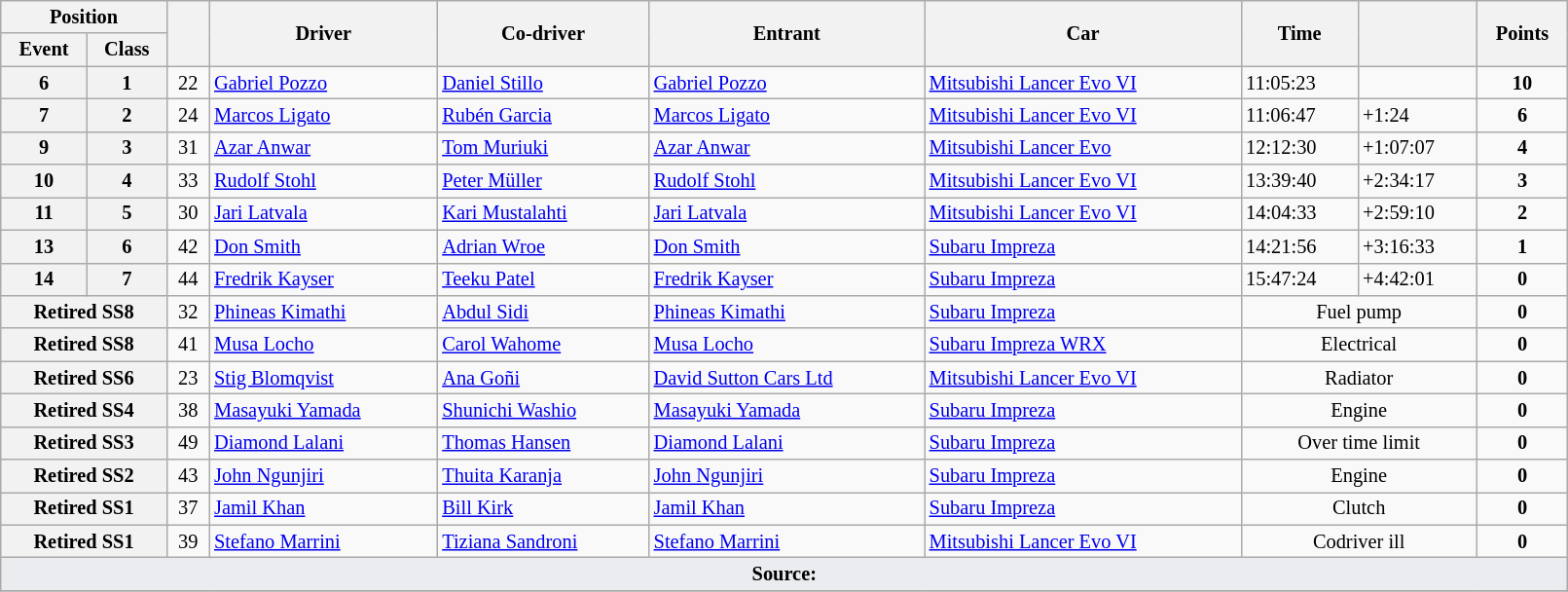<table class="wikitable" width=85% style="font-size: 85%;">
<tr>
<th colspan="2">Position</th>
<th rowspan="2"></th>
<th rowspan="2">Driver</th>
<th rowspan="2">Co-driver</th>
<th rowspan="2">Entrant</th>
<th rowspan="2">Car</th>
<th rowspan="2">Time</th>
<th rowspan="2"></th>
<th rowspan="2">Points</th>
</tr>
<tr>
<th>Event</th>
<th>Class</th>
</tr>
<tr>
<th>6</th>
<th>1</th>
<td align="center">22</td>
<td> <a href='#'>Gabriel Pozzo</a></td>
<td> <a href='#'>Daniel Stillo</a></td>
<td> <a href='#'>Gabriel Pozzo</a></td>
<td><a href='#'>Mitsubishi Lancer Evo VI</a></td>
<td>11:05:23</td>
<td></td>
<td align="center"><strong>10</strong></td>
</tr>
<tr>
<th>7</th>
<th>2</th>
<td align="center">24</td>
<td> <a href='#'>Marcos Ligato</a></td>
<td> <a href='#'>Rubén Garcia</a></td>
<td> <a href='#'>Marcos Ligato</a></td>
<td><a href='#'>Mitsubishi Lancer Evo VI</a></td>
<td>11:06:47</td>
<td>+1:24</td>
<td align="center"><strong>6</strong></td>
</tr>
<tr>
<th>9</th>
<th>3</th>
<td align="center">31</td>
<td> <a href='#'>Azar Anwar</a></td>
<td> <a href='#'>Tom Muriuki</a></td>
<td> <a href='#'>Azar Anwar</a></td>
<td><a href='#'>Mitsubishi Lancer Evo</a></td>
<td>12:12:30</td>
<td>+1:07:07</td>
<td align="center"><strong>4</strong></td>
</tr>
<tr>
<th>10</th>
<th>4</th>
<td align="center">33</td>
<td> <a href='#'>Rudolf Stohl</a></td>
<td> <a href='#'>Peter Müller</a></td>
<td> <a href='#'>Rudolf Stohl</a></td>
<td><a href='#'>Mitsubishi Lancer Evo VI</a></td>
<td>13:39:40</td>
<td>+2:34:17</td>
<td align="center"><strong>3</strong></td>
</tr>
<tr>
<th>11</th>
<th>5</th>
<td align="center">30</td>
<td> <a href='#'>Jari Latvala</a></td>
<td> <a href='#'>Kari Mustalahti</a></td>
<td> <a href='#'>Jari Latvala</a></td>
<td><a href='#'>Mitsubishi Lancer Evo VI</a></td>
<td>14:04:33</td>
<td>+2:59:10</td>
<td align="center"><strong>2</strong></td>
</tr>
<tr>
<th>13</th>
<th>6</th>
<td align="center">42</td>
<td> <a href='#'>Don Smith</a></td>
<td> <a href='#'>Adrian Wroe</a></td>
<td> <a href='#'>Don Smith</a></td>
<td><a href='#'>Subaru Impreza</a></td>
<td>14:21:56</td>
<td>+3:16:33</td>
<td align="center"><strong>1</strong></td>
</tr>
<tr>
<th>14</th>
<th>7</th>
<td align="center">44</td>
<td> <a href='#'>Fredrik Kayser</a></td>
<td> <a href='#'>Teeku Patel</a></td>
<td> <a href='#'>Fredrik Kayser</a></td>
<td><a href='#'>Subaru Impreza</a></td>
<td>15:47:24</td>
<td>+4:42:01</td>
<td align="center"><strong>0</strong></td>
</tr>
<tr>
<th colspan="2">Retired SS8</th>
<td align="center">32</td>
<td> <a href='#'>Phineas Kimathi</a></td>
<td> <a href='#'>Abdul Sidi</a></td>
<td> <a href='#'>Phineas Kimathi</a></td>
<td><a href='#'>Subaru Impreza</a></td>
<td align="center" colspan="2">Fuel pump</td>
<td align="center"><strong>0</strong></td>
</tr>
<tr>
<th colspan="2">Retired SS8</th>
<td align="center">41</td>
<td> <a href='#'>Musa Locho</a></td>
<td> <a href='#'>Carol Wahome</a></td>
<td> <a href='#'>Musa Locho</a></td>
<td><a href='#'>Subaru Impreza WRX</a></td>
<td align="center" colspan="2">Electrical</td>
<td align="center"><strong>0</strong></td>
</tr>
<tr>
<th colspan="2">Retired SS6</th>
<td align="center">23</td>
<td> <a href='#'>Stig Blomqvist</a></td>
<td> <a href='#'>Ana Goñi</a></td>
<td> <a href='#'>David Sutton Cars Ltd</a></td>
<td><a href='#'>Mitsubishi Lancer Evo VI</a></td>
<td align="center" colspan="2">Radiator</td>
<td align="center"><strong>0</strong></td>
</tr>
<tr>
<th colspan="2">Retired SS4</th>
<td align="center">38</td>
<td> <a href='#'>Masayuki Yamada</a></td>
<td> <a href='#'>Shunichi Washio</a></td>
<td> <a href='#'>Masayuki Yamada</a></td>
<td><a href='#'>Subaru Impreza</a></td>
<td align="center" colspan="2">Engine</td>
<td align="center"><strong>0</strong></td>
</tr>
<tr>
<th colspan="2">Retired SS3</th>
<td align="center">49</td>
<td> <a href='#'>Diamond Lalani</a></td>
<td> <a href='#'>Thomas Hansen</a></td>
<td> <a href='#'>Diamond Lalani</a></td>
<td><a href='#'>Subaru Impreza</a></td>
<td align="center" colspan="2">Over time limit</td>
<td align="center"><strong>0</strong></td>
</tr>
<tr>
<th colspan="2">Retired SS2</th>
<td align="center">43</td>
<td> <a href='#'>John Ngunjiri</a></td>
<td> <a href='#'>Thuita Karanja</a></td>
<td> <a href='#'>John Ngunjiri</a></td>
<td><a href='#'>Subaru Impreza</a></td>
<td align="center" colspan="2">Engine</td>
<td align="center"><strong>0</strong></td>
</tr>
<tr>
<th colspan="2">Retired SS1</th>
<td align="center">37</td>
<td> <a href='#'>Jamil Khan</a></td>
<td> <a href='#'>Bill Kirk</a></td>
<td> <a href='#'>Jamil Khan</a></td>
<td><a href='#'>Subaru Impreza</a></td>
<td align="center" colspan="2">Clutch</td>
<td align="center"><strong>0</strong></td>
</tr>
<tr>
<th colspan="2">Retired SS1</th>
<td align="center">39</td>
<td> <a href='#'>Stefano Marrini</a></td>
<td> <a href='#'>Tiziana Sandroni</a></td>
<td> <a href='#'>Stefano Marrini</a></td>
<td><a href='#'>Mitsubishi Lancer Evo VI</a></td>
<td align="center" colspan="2">Codriver ill</td>
<td align="center"><strong>0</strong></td>
</tr>
<tr>
<td style="background-color:#EAECF0; text-align:center" colspan="10"><strong>Source:</strong></td>
</tr>
<tr>
</tr>
</table>
